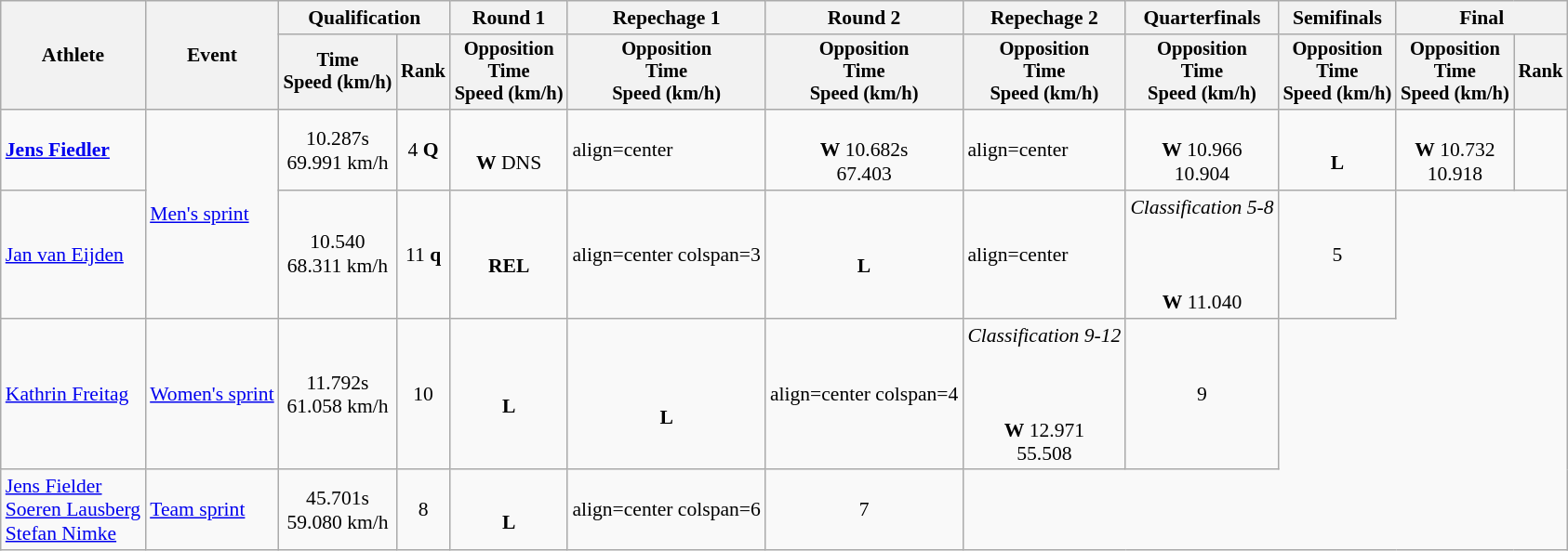<table class="wikitable" style="font-size:90%">
<tr>
<th rowspan="2">Athlete</th>
<th rowspan="2">Event</th>
<th colspan=2>Qualification</th>
<th>Round 1</th>
<th>Repechage 1</th>
<th>Round 2</th>
<th>Repechage 2</th>
<th>Quarterfinals</th>
<th>Semifinals</th>
<th colspan=2>Final</th>
</tr>
<tr style="font-size:95%">
<th>Time<br>Speed (km/h)</th>
<th>Rank</th>
<th>Opposition<br>Time<br>Speed (km/h)</th>
<th>Opposition<br>Time<br>Speed (km/h)</th>
<th>Opposition<br>Time<br>Speed (km/h)</th>
<th>Opposition<br>Time<br>Speed (km/h)</th>
<th>Opposition<br>Time<br>Speed (km/h)</th>
<th>Opposition<br>Time<br>Speed (km/h)</th>
<th>Opposition<br>Time<br>Speed (km/h)</th>
<th>Rank</th>
</tr>
<tr>
<td align=left><strong><a href='#'>Jens Fiedler</a></strong></td>
<td align=left rowspan=2><a href='#'>Men's sprint</a></td>
<td align=center>10.287s<br>69.991 km/h</td>
<td align=center>4 <strong>Q</strong></td>
<td align=center><br><strong>W</strong> DNS</td>
<td>align=center </td>
<td align=center><br><strong>W</strong> 10.682s<br> 67.403</td>
<td>align=center </td>
<td align=center><br><strong>W</strong> 10.966<br> 10.904</td>
<td align=center><br><strong>L</strong></td>
<td align=center><br><strong>W</strong> 10.732<br> 10.918</td>
<td align=center></td>
</tr>
<tr>
<td align=left><a href='#'>Jan van Eijden</a></td>
<td align=center>10.540<br>68.311 km/h</td>
<td align=center>11 <strong>q</strong></td>
<td align=center><br><strong>REL</strong></td>
<td>align=center colspan=3 </td>
<td align=center><br><strong>L</strong></td>
<td>align=center </td>
<td align=center><em>Classification 5-8</em><br><br> <br> <br><strong>W</strong> 11.040</td>
<td align=center>5</td>
</tr>
<tr>
<td align=left><a href='#'>Kathrin Freitag</a></td>
<td align=left><a href='#'>Women's sprint</a></td>
<td align=center>11.792s<br>61.058 km/h</td>
<td align=center>10</td>
<td align=center><br><strong>L</strong></td>
<td align=center><br> <br> <strong>L</strong></td>
<td>align=center colspan=4 </td>
<td align=center><em>Classification 9-12</em><br><br><br><br><strong>W</strong> 12.971<br> 55.508</td>
<td align=center>9</td>
</tr>
<tr>
<td align=left><a href='#'>Jens Fielder</a><br> <a href='#'>Soeren Lausberg</a><br> <a href='#'>Stefan Nimke</a></td>
<td align=left><a href='#'>Team sprint</a></td>
<td align=center>45.701s<br>59.080 km/h</td>
<td align=center>8</td>
<td align=center><br><strong>L</strong></td>
<td>align=center colspan=6 </td>
<td align=center>7</td>
</tr>
</table>
